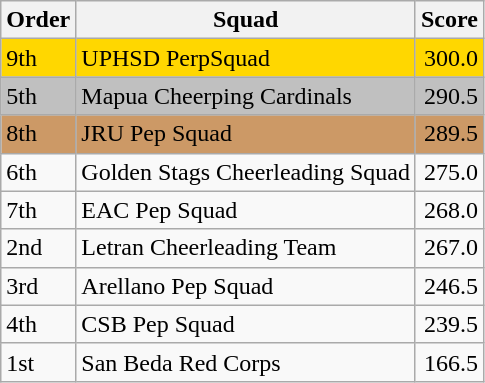<table class=wikitable>
<tr>
<th>Order</th>
<th>Squad</th>
<th>Score</th>
</tr>
<tr bgcolor=gold>
<td>9th</td>
<td> UPHSD PerpSquad</td>
<td align=right>300.0</td>
</tr>
<tr bgcolor=silver>
<td>5th</td>
<td> Mapua Cheerping Cardinals</td>
<td align=right>290.5</td>
</tr>
<tr bgcolor=#CC9966>
<td>8th</td>
<td> JRU Pep Squad</td>
<td align=right>289.5</td>
</tr>
<tr>
<td>6th</td>
<td> Golden Stags Cheerleading Squad</td>
<td align=right>275.0</td>
</tr>
<tr>
<td>7th</td>
<td> EAC Pep Squad</td>
<td align=right>268.0</td>
</tr>
<tr>
<td>2nd</td>
<td> Letran Cheerleading Team</td>
<td align=right>267.0</td>
</tr>
<tr>
<td>3rd</td>
<td> Arellano Pep Squad</td>
<td align=right>246.5</td>
</tr>
<tr>
<td>4th</td>
<td> CSB Pep Squad</td>
<td align=right>239.5</td>
</tr>
<tr>
<td>1st</td>
<td> San Beda Red Corps</td>
<td align=right>166.5</td>
</tr>
</table>
